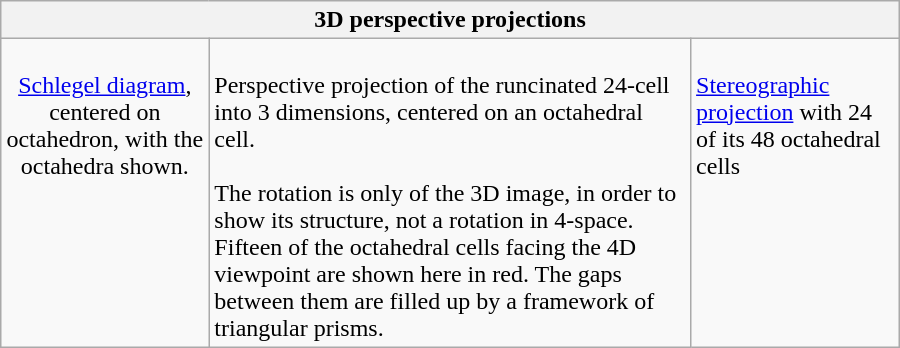<table class="wikitable" width=600>
<tr>
<th colspan=3>3D perspective projections</th>
</tr>
<tr valign=top>
<td align=center><br><a href='#'>Schlegel diagram</a>, centered on octahedron, with the octahedra shown.</td>
<td><br>Perspective projection of the runcinated 24-cell into 3 dimensions, centered on an octahedral cell.<br><br>The rotation is only of the 3D image, in order to show its structure, not a rotation in 4-space. Fifteen of the octahedral cells facing the 4D viewpoint are shown here in red. The gaps between them are filled up by a framework of triangular prisms.</td>
<td><br><a href='#'>Stereographic projection</a> with 24 of its 48 octahedral cells</td>
</tr>
</table>
